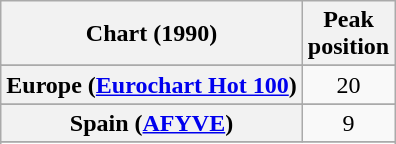<table class="wikitable sortable plainrowheaders" style="text-align:center">
<tr>
<th>Chart (1990)</th>
<th>Peak<br>position</th>
</tr>
<tr>
</tr>
<tr>
</tr>
<tr>
</tr>
<tr>
<th scope="row">Europe (<a href='#'>Eurochart Hot 100</a>)</th>
<td>20</td>
</tr>
<tr>
</tr>
<tr>
</tr>
<tr>
</tr>
<tr>
</tr>
<tr>
<th scope="row">Spain (<a href='#'>AFYVE</a>)</th>
<td>9</td>
</tr>
<tr>
</tr>
<tr>
</tr>
<tr>
</tr>
<tr>
</tr>
</table>
